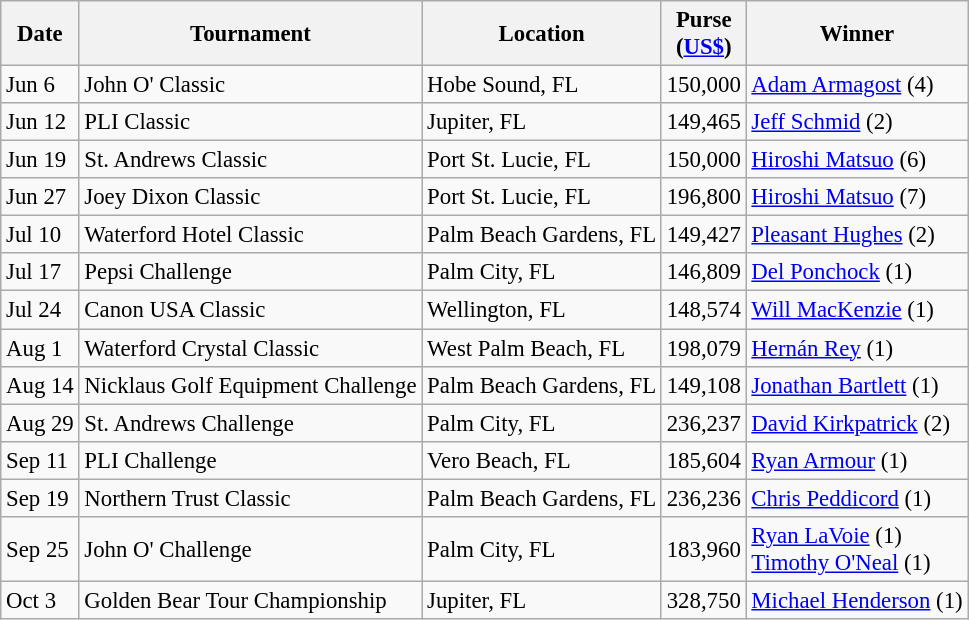<table class="wikitable" style="font-size:95%">
<tr>
<th>Date</th>
<th>Tournament</th>
<th>Location</th>
<th>Purse<br>(<a href='#'>US$</a>)</th>
<th>Winner</th>
</tr>
<tr>
<td>Jun 6</td>
<td>John O' Classic</td>
<td>Hobe Sound, FL</td>
<td align=right>150,000</td>
<td> <a href='#'>Adam Armagost</a> (4)</td>
</tr>
<tr>
<td>Jun 12</td>
<td>PLI Classic</td>
<td>Jupiter, FL</td>
<td align=right>149,465</td>
<td> <a href='#'>Jeff Schmid</a> (2)</td>
</tr>
<tr>
<td>Jun 19</td>
<td>St. Andrews Classic</td>
<td>Port St. Lucie, FL</td>
<td align=right>150,000</td>
<td> <a href='#'>Hiroshi Matsuo</a> (6)</td>
</tr>
<tr>
<td>Jun 27</td>
<td>Joey Dixon Classic</td>
<td>Port St. Lucie, FL</td>
<td align=right>196,800</td>
<td> <a href='#'>Hiroshi Matsuo</a> (7)</td>
</tr>
<tr>
<td>Jul 10</td>
<td>Waterford Hotel Classic</td>
<td>Palm Beach Gardens, FL</td>
<td align=right>149,427</td>
<td> <a href='#'>Pleasant Hughes</a> (2)</td>
</tr>
<tr>
<td>Jul 17</td>
<td>Pepsi Challenge</td>
<td>Palm City, FL</td>
<td align=right>146,809</td>
<td> <a href='#'>Del Ponchock</a> (1)</td>
</tr>
<tr>
<td>Jul 24</td>
<td>Canon USA Classic</td>
<td>Wellington, FL</td>
<td align=right>148,574</td>
<td> <a href='#'>Will MacKenzie</a> (1)</td>
</tr>
<tr>
<td>Aug 1</td>
<td>Waterford Crystal Classic</td>
<td>West Palm Beach, FL</td>
<td align=right>198,079</td>
<td> <a href='#'>Hernán Rey</a> (1)</td>
</tr>
<tr>
<td>Aug 14</td>
<td>Nicklaus Golf Equipment Challenge</td>
<td>Palm Beach Gardens, FL</td>
<td align=right>149,108</td>
<td> <a href='#'>Jonathan Bartlett</a> (1)</td>
</tr>
<tr>
<td>Aug 29</td>
<td>St. Andrews Challenge</td>
<td>Palm City, FL</td>
<td align=right>236,237</td>
<td> <a href='#'>David Kirkpatrick</a> (2)</td>
</tr>
<tr>
<td>Sep 11</td>
<td>PLI Challenge</td>
<td>Vero Beach, FL</td>
<td align=right>185,604</td>
<td> <a href='#'>Ryan Armour</a> (1)</td>
</tr>
<tr>
<td>Sep 19</td>
<td>Northern Trust Classic</td>
<td>Palm Beach Gardens, FL</td>
<td align=right>236,236</td>
<td> <a href='#'>Chris Peddicord</a> (1)</td>
</tr>
<tr>
<td>Sep 25</td>
<td>John O' Challenge</td>
<td>Palm City, FL</td>
<td align=right>183,960</td>
<td> <a href='#'>Ryan LaVoie</a> (1)<br> <a href='#'>Timothy O'Neal</a> (1)</td>
</tr>
<tr>
<td>Oct 3</td>
<td>Golden Bear Tour Championship</td>
<td>Jupiter, FL</td>
<td align=right>328,750</td>
<td> <a href='#'>Michael Henderson</a> (1)</td>
</tr>
</table>
